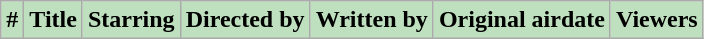<table class="wikitable plainrowheaders" style="background:#FFFFFF;">
<tr>
<th style="background-color: #bfe0bf;">#</th>
<th style="background-color: #bfe0bf;">Title</th>
<th style="background-color: #bfe0bf;">Starring</th>
<th style="background-color: #bfe0bf;">Directed by</th>
<th style="background-color: #bfe0bf;">Written by</th>
<th style="background-color: #bfe0bf;">Original airdate</th>
<th style="background-color: #bfe0bf;">Viewers<br>




</th>
</tr>
</table>
